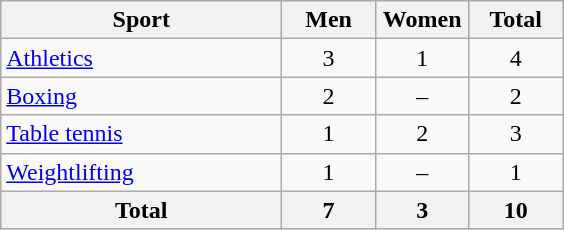<table class="wikitable sortable" style="text-align:center;">
<tr>
<th width=180>Sport</th>
<th width=55>Men</th>
<th width=55>Women</th>
<th width=55>Total</th>
</tr>
<tr>
<td align=left><a href='#'>Athletics</a></td>
<td>3</td>
<td>1</td>
<td>4</td>
</tr>
<tr>
<td align=left><a href='#'>Boxing</a></td>
<td>2</td>
<td>–</td>
<td>2</td>
</tr>
<tr>
<td align=left><a href='#'>Table tennis</a></td>
<td>1</td>
<td>2</td>
<td>3</td>
</tr>
<tr>
<td align=left><a href='#'>Weightlifting</a></td>
<td>1</td>
<td>–</td>
<td>1</td>
</tr>
<tr>
<th>Total</th>
<th>7</th>
<th>3</th>
<th>10</th>
</tr>
</table>
